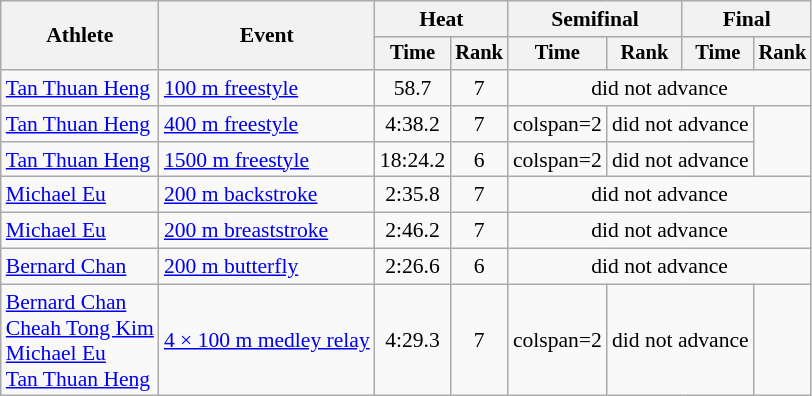<table class=wikitable style="font-size:90%">
<tr>
<th rowspan=2>Athlete</th>
<th rowspan=2>Event</th>
<th colspan="2">Heat</th>
<th colspan="2">Semifinal</th>
<th colspan="2">Final</th>
</tr>
<tr style="font-size:95%">
<th>Time</th>
<th>Rank</th>
<th>Time</th>
<th>Rank</th>
<th>Time</th>
<th>Rank</th>
</tr>
<tr align=center>
<td align=left><a href='#'>Tan Thuan Heng</a></td>
<td align=left><a href='#'>100 m freestyle</a></td>
<td>58.7</td>
<td>7</td>
<td colspan=4>did not advance</td>
</tr>
<tr align=center>
<td align=left><a href='#'>Tan Thuan Heng</a></td>
<td align=left><a href='#'>400 m freestyle</a></td>
<td>4:38.2</td>
<td>7</td>
<td>colspan=2 </td>
<td colspan=2>did not advance</td>
</tr>
<tr align=center>
<td align=left><a href='#'>Tan Thuan Heng</a></td>
<td align=left><a href='#'>1500 m freestyle</a></td>
<td>18:24.2</td>
<td>6</td>
<td>colspan=2 </td>
<td colspan=2>did not advance</td>
</tr>
<tr align=center>
<td align=left><a href='#'>Michael Eu</a></td>
<td align=left><a href='#'>200 m backstroke</a></td>
<td>2:35.8</td>
<td>7</td>
<td colspan=4>did not advance</td>
</tr>
<tr align=center>
<td align=left><a href='#'>Michael Eu</a></td>
<td align=left><a href='#'>200 m breaststroke</a></td>
<td>2:46.2</td>
<td>7</td>
<td colspan=4>did not advance</td>
</tr>
<tr align=center>
<td align=left><a href='#'>Bernard Chan</a></td>
<td align=left><a href='#'>200 m butterfly</a></td>
<td>2:26.6</td>
<td>6</td>
<td colspan=4>did not advance</td>
</tr>
<tr align=center>
<td align=left><a href='#'>Bernard Chan</a><br><a href='#'>Cheah Tong Kim</a><br><a href='#'>Michael Eu</a><br><a href='#'>Tan Thuan Heng</a></td>
<td align=left><a href='#'>4 × 100 m medley relay</a></td>
<td>4:29.3</td>
<td>7</td>
<td>colspan=2 </td>
<td colspan=2>did not advance</td>
</tr>
</table>
